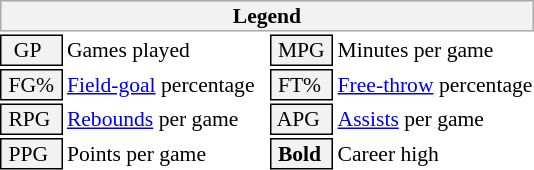<table class="toccolours" style="font-size: 90%; white-space: nowrap;">
<tr>
<th colspan="6" style="background:#f2f2f2; border:1px solid #aaa;">Legend</th>
</tr>
<tr>
<td style="background:#f2f2f2; border:1px solid black;">  GP</td>
<td>Games played</td>
<td style="background:#f2f2f2; border:1px solid black;"> MPG </td>
<td>Minutes per game</td>
</tr>
<tr>
<td style="background:#f2f2f2; border:1px solid black;"> FG% </td>
<td style="padding-right: 8px"><a href='#'>Field-goal</a> percentage</td>
<td style="background:#f2f2f2; border:1px solid black;"> FT% </td>
<td><a href='#'>Free-throw</a> percentage</td>
</tr>
<tr>
<td style="background:#f2f2f2; border:1px solid black;"> RPG </td>
<td><a href='#'>Rebounds</a> per game</td>
<td style="background:#f2f2f2; border:1px solid black;"> APG </td>
<td><a href='#'>Assists</a> per game</td>
</tr>
<tr>
<td style="background:#f2f2f2; border:1px solid black;"> PPG </td>
<td>Points per game</td>
<td style="background-color: #F2F2F2; border: 1px solid black"> <strong>Bold</strong> </td>
<td>Career high</td>
</tr>
</table>
